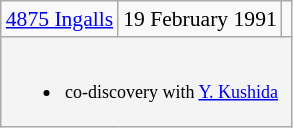<table class="wikitable floatright" style="font-size: 0.9em;">
<tr>
<td><a href='#'>4875 Ingalls</a></td>
<td>19 February 1991</td>
<td></td>
</tr>
<tr>
<td colspan=3 style="font-size: smaller; background-color: #f4f4f4;"><br><ul><li> co-discovery with <a href='#'>Y. Kushida</a></li></ul></td>
</tr>
</table>
